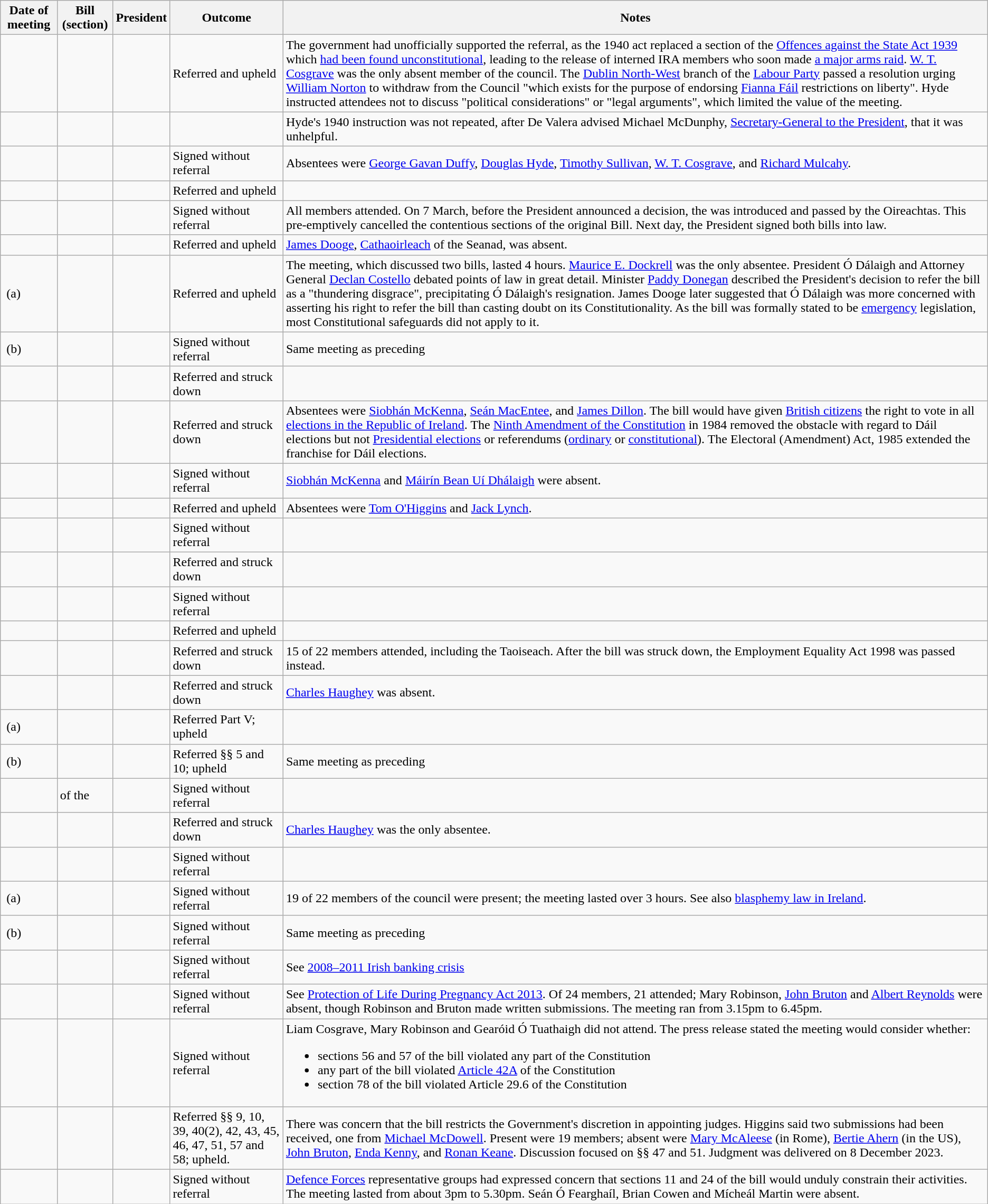<table class="wikitable sortable">
<tr>
<th>Date of meeting</th>
<th>Bill (section)</th>
<th>President</th>
<th>Outcome</th>
<th>Notes</th>
</tr>
<tr>
<td></td>
<td></td>
<td></td>
<td>Referred and upheld</td>
<td>The government had unofficially supported the referral, as the 1940 act replaced a section of the <a href='#'>Offences against the State Act 1939</a> which <a href='#'>had been found unconstitutional</a>, leading to the release of interned IRA members who soon made <a href='#'>a major arms raid</a>. <a href='#'>W. T. Cosgrave</a> was the only absent member of the council. The <a href='#'>Dublin North-West</a> branch of the <a href='#'>Labour Party</a> passed a resolution urging <a href='#'>William Norton</a> to withdraw from the Council "which exists for the purpose of endorsing <a href='#'>Fianna Fáil</a> restrictions on liberty". Hyde instructed attendees not to discuss "political considerations" or "legal arguments", which limited the value of the meeting.</td>
</tr>
<tr>
<td></td>
<td></td>
<td></td>
<td></td>
<td>Hyde's 1940 instruction was not repeated, after De Valera advised Michael McDunphy, <a href='#'>Secretary-General to the President</a>, that it was unhelpful.</td>
</tr>
<tr>
<td></td>
<td></td>
<td></td>
<td>Signed without referral</td>
<td>Absentees were <a href='#'>George Gavan Duffy</a>, <a href='#'>Douglas Hyde</a>, <a href='#'>Timothy Sullivan</a>, <a href='#'>W. T. Cosgrave</a>, and <a href='#'>Richard Mulcahy</a>.</td>
</tr>
<tr>
<td></td>
<td></td>
<td></td>
<td>Referred and upheld</td>
<td></td>
</tr>
<tr>
<td></td>
<td></td>
<td></td>
<td>Signed without referral</td>
<td>All members attended. On 7 March, before the President announced a decision, the  was introduced and passed by the Oireachtas. This pre-emptively cancelled the contentious sections of the original Bill. Next day, the President signed both bills into law.</td>
</tr>
<tr>
<td></td>
<td></td>
<td></td>
<td>Referred and upheld</td>
<td><a href='#'>James Dooge</a>, <a href='#'>Cathaoirleach</a> of the Seanad, was absent.</td>
</tr>
<tr>
<td> (a)</td>
<td></td>
<td></td>
<td>Referred and upheld</td>
<td>The meeting, which discussed two bills, lasted 4 hours. <a href='#'>Maurice E. Dockrell</a> was the only absentee. President Ó Dálaigh and Attorney General <a href='#'>Declan Costello</a> debated points of law in great detail. Minister <a href='#'>Paddy Donegan</a> described the President's decision to refer the bill as a "thundering disgrace", precipitating Ó Dálaigh's resignation. James Dooge later suggested that Ó Dálaigh was more concerned with asserting his right to refer the bill than casting doubt on its Constitutionality. As the bill was formally stated to be <a href='#'>emergency</a> legislation, most Constitutional safeguards did not apply to it.</td>
</tr>
<tr>
<td> (b)</td>
<td></td>
<td></td>
<td>Signed without referral</td>
<td>Same meeting as preceding</td>
</tr>
<tr>
<td></td>
<td></td>
<td></td>
<td>Referred and struck down</td>
<td></td>
</tr>
<tr>
<td></td>
<td></td>
<td></td>
<td>Referred and struck down</td>
<td>Absentees were <a href='#'>Siobhán McKenna</a>, <a href='#'>Seán MacEntee</a>, and <a href='#'>James Dillon</a>. The bill would have given <a href='#'>British citizens</a> the right to vote in all <a href='#'>elections in the Republic of Ireland</a>. The <a href='#'>Ninth Amendment of the Constitution</a> in 1984 removed the obstacle with regard to Dáil elections but not <a href='#'>Presidential elections</a> or referendums (<a href='#'>ordinary</a> or <a href='#'>constitutional</a>). The Electoral (Amendment) Act, 1985 extended the franchise for Dáil elections.</td>
</tr>
<tr>
<td></td>
<td></td>
<td></td>
<td>Signed without referral</td>
<td><a href='#'>Siobhán McKenna</a> and <a href='#'>Máirín Bean Uí Dhálaigh</a> were absent.</td>
</tr>
<tr>
<td></td>
<td></td>
<td></td>
<td>Referred and upheld</td>
<td>Absentees were <a href='#'>Tom O'Higgins</a> and <a href='#'>Jack Lynch</a>.</td>
</tr>
<tr>
<td></td>
<td></td>
<td></td>
<td>Signed without referral</td>
<td></td>
</tr>
<tr>
<td></td>
<td></td>
<td></td>
<td>Referred and struck down</td>
<td></td>
</tr>
<tr>
<td></td>
<td></td>
<td></td>
<td>Signed without referral</td>
<td></td>
</tr>
<tr>
<td></td>
<td></td>
<td></td>
<td>Referred and upheld</td>
<td></td>
</tr>
<tr>
<td></td>
<td></td>
<td></td>
<td>Referred and struck down</td>
<td>15 of 22 members attended, including the Taoiseach. After the bill was struck down, the Employment Equality Act 1998 was passed instead.</td>
</tr>
<tr>
<td></td>
<td></td>
<td></td>
<td>Referred and struck down</td>
<td><a href='#'>Charles Haughey</a> was absent.</td>
</tr>
<tr>
<td> (a)</td>
<td></td>
<td></td>
<td>Referred Part V; upheld</td>
<td></td>
</tr>
<tr>
<td> (b)</td>
<td></td>
<td></td>
<td>Referred §§ 5 and 10; upheld</td>
<td>Same meeting as preceding</td>
</tr>
<tr>
<td></td>
<td> of the </td>
<td></td>
<td>Signed without referral</td>
<td></td>
</tr>
<tr>
<td></td>
<td></td>
<td></td>
<td>Referred and struck down</td>
<td><a href='#'>Charles Haughey</a> was the only absentee.</td>
</tr>
<tr>
<td></td>
<td></td>
<td></td>
<td>Signed without referral</td>
<td></td>
</tr>
<tr>
<td> (a)</td>
<td></td>
<td></td>
<td>Signed without referral</td>
<td>19 of 22 members of the council were present; the meeting lasted over 3 hours. See also <a href='#'>blasphemy law in Ireland</a>.</td>
</tr>
<tr>
<td> (b)</td>
<td></td>
<td></td>
<td>Signed without referral</td>
<td>Same meeting as preceding</td>
</tr>
<tr>
<td></td>
<td></td>
<td></td>
<td>Signed without referral</td>
<td>See <a href='#'>2008–2011 Irish banking crisis</a></td>
</tr>
<tr>
<td></td>
<td></td>
<td></td>
<td>Signed without referral</td>
<td>See <a href='#'>Protection of Life During Pregnancy Act 2013</a>. Of 24 members, 21 attended; Mary Robinson, <a href='#'>John Bruton</a> and <a href='#'>Albert Reynolds</a> were absent, though Robinson and Bruton made written submissions. The meeting ran from 3.15pm to 6.45pm.</td>
</tr>
<tr>
<td></td>
<td></td>
<td></td>
<td>Signed without referral</td>
<td>Liam Cosgrave, Mary Robinson and Gearóid Ó Tuathaigh did not attend. The press release stated the meeting would consider whether:<br><ul><li>sections 56 and 57 of the bill violated any part of the Constitution</li><li>any part of the bill violated <a href='#'>Article 42A</a> of the Constitution</li><li>section 78 of the bill violated Article 29.6 of the Constitution</li></ul></td>
</tr>
<tr>
<td></td>
<td></td>
<td></td>
<td>Referred §§ 9, 10, 39, 40(2), 42, 43, 45, 46, 47, 51, 57 and 58; upheld.</td>
<td>There was concern that the bill restricts the Government's discretion in appointing judges. Higgins said two submissions had been received, one from <a href='#'>Michael McDowell</a>. Present were 19 members; absent were <a href='#'>Mary McAleese</a> (in Rome), <a href='#'>Bertie Ahern</a> (in the US), <a href='#'>John Bruton</a>, <a href='#'>Enda Kenny</a>, and <a href='#'>Ronan Keane</a>. Discussion focused on §§ 47 and 51. Judgment was delivered on 8 December 2023.</td>
</tr>
<tr>
<td></td>
<td></td>
<td></td>
<td>Signed without referral</td>
<td><a href='#'>Defence Forces</a> representative groups had expressed concern that sections 11 and 24 of the bill would unduly constrain their activities. The meeting lasted from about 3pm to 5.30pm. Seán Ó Fearghaíl, Brian Cowen and Mícheál Martin were absent.</td>
</tr>
</table>
